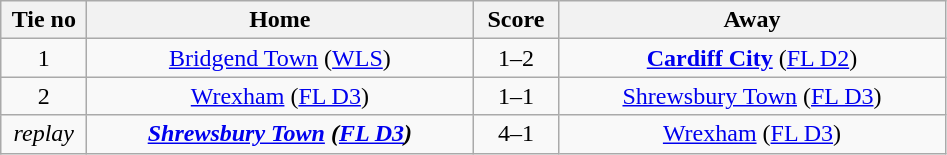<table class="wikitable" style="text-align:center">
<tr>
<th width=50>Tie no</th>
<th width=250>Home</th>
<th width=50>Score</th>
<th width=250>Away</th>
</tr>
<tr>
<td>1</td>
<td><a href='#'>Bridgend Town</a> (<a href='#'>WLS</a>)</td>
<td>1–2</td>
<td><strong><a href='#'>Cardiff City</a></strong> (<a href='#'>FL D2</a>)</td>
</tr>
<tr>
<td>2</td>
<td><a href='#'>Wrexham</a> (<a href='#'>FL D3</a>)</td>
<td>1–1</td>
<td><a href='#'>Shrewsbury Town</a> (<a href='#'>FL D3</a>)</td>
</tr>
<tr>
<td><em>replay</em></td>
<td><strong><em><a href='#'>Shrewsbury Town</a><strong> (<a href='#'>FL D3</a>)<em></td>
<td></em>4–1<em></td>
<td></em><a href='#'>Wrexham</a> (<a href='#'>FL D3</a>)<em></td>
</tr>
</table>
